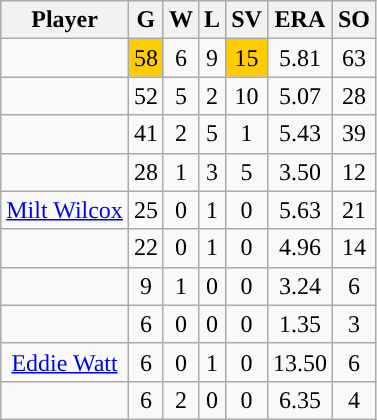<table class="wikitable sortable" style="text-align:center;">
<tr>
<th>Player</th>
<th>G</th>
<th>W</th>
<th>L</th>
<th>SV</th>
<th>ERA</th>
<th>SO</th>
</tr>
<tr>
<td></td>
<td style="background:#fc0;">58</td>
<td>6</td>
<td>9</td>
<td style="background:#fc0;">15</td>
<td>5.81</td>
<td>63</td>
</tr>
<tr>
<td></td>
<td>52</td>
<td>5</td>
<td>2</td>
<td>10</td>
<td>5.07</td>
<td>28</td>
</tr>
<tr>
<td></td>
<td>41</td>
<td>2</td>
<td>5</td>
<td>1</td>
<td>5.43</td>
<td>39</td>
</tr>
<tr>
<td></td>
<td>28</td>
<td>1</td>
<td>3</td>
<td>5</td>
<td>3.50</td>
<td>12</td>
</tr>
<tr>
<td><a href='#'>Milt Wilcox</a></td>
<td>25</td>
<td>0</td>
<td>1</td>
<td>0</td>
<td>5.63</td>
<td>21</td>
</tr>
<tr>
<td></td>
<td>22</td>
<td>0</td>
<td>1</td>
<td>0</td>
<td>4.96</td>
<td>14</td>
</tr>
<tr>
<td></td>
<td>9</td>
<td>1</td>
<td>0</td>
<td>0</td>
<td>3.24</td>
<td>6</td>
</tr>
<tr>
<td></td>
<td>6</td>
<td>0</td>
<td>0</td>
<td>0</td>
<td>1.35</td>
<td>3</td>
</tr>
<tr>
<td><a href='#'>Eddie Watt</a></td>
<td>6</td>
<td>0</td>
<td>1</td>
<td>0</td>
<td>13.50</td>
<td>6</td>
</tr>
<tr>
<td></td>
<td>6</td>
<td>2</td>
<td>0</td>
<td>0</td>
<td>6.35</td>
<td>4</td>
</tr>
</table>
